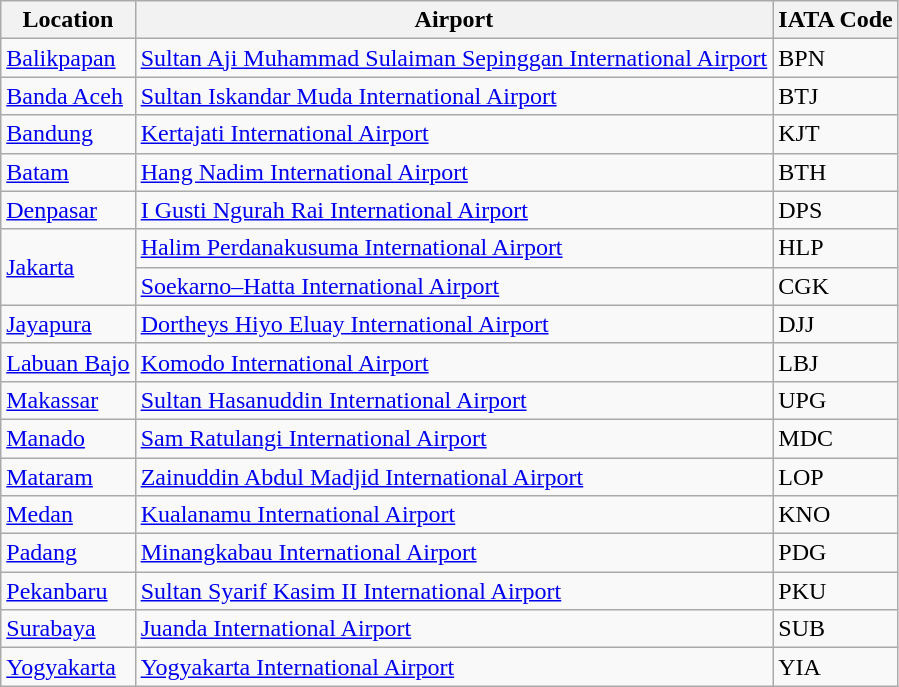<table class="wikitable">
<tr>
<th>Location</th>
<th>Airport</th>
<th>IATA Code</th>
</tr>
<tr>
<td><a href='#'>Balikpapan</a></td>
<td><a href='#'>Sultan Aji Muhammad Sulaiman Sepinggan International Airport</a></td>
<td>BPN</td>
</tr>
<tr>
<td><a href='#'>Banda Aceh</a></td>
<td><a href='#'>Sultan Iskandar Muda International Airport</a></td>
<td>BTJ</td>
</tr>
<tr>
<td><a href='#'>Bandung</a></td>
<td><a href='#'>Kertajati International Airport</a></td>
<td>KJT</td>
</tr>
<tr>
<td><a href='#'>Batam</a></td>
<td><a href='#'>Hang Nadim International Airport</a></td>
<td>BTH</td>
</tr>
<tr>
<td><a href='#'>Denpasar</a></td>
<td><a href='#'>I Gusti Ngurah Rai International Airport</a></td>
<td>DPS</td>
</tr>
<tr>
<td rowspan=2><a href='#'>Jakarta</a></td>
<td><a href='#'>Halim Perdanakusuma International Airport</a></td>
<td>HLP</td>
</tr>
<tr>
<td><a href='#'>Soekarno–Hatta International Airport</a></td>
<td>CGK</td>
</tr>
<tr>
<td><a href='#'>Jayapura</a></td>
<td><a href='#'>Dortheys Hiyo Eluay International Airport</a></td>
<td>DJJ</td>
</tr>
<tr>
<td><a href='#'>Labuan Bajo</a></td>
<td><a href='#'>Komodo International Airport</a></td>
<td>LBJ</td>
</tr>
<tr>
<td><a href='#'>Makassar</a></td>
<td><a href='#'>Sultan Hasanuddin International Airport</a></td>
<td>UPG</td>
</tr>
<tr>
<td><a href='#'>Manado</a></td>
<td><a href='#'>Sam Ratulangi International Airport</a></td>
<td>MDC</td>
</tr>
<tr>
<td><a href='#'>Mataram</a></td>
<td><a href='#'>Zainuddin Abdul Madjid International Airport</a></td>
<td>LOP</td>
</tr>
<tr>
<td><a href='#'>Medan</a></td>
<td><a href='#'>Kualanamu International Airport</a></td>
<td>KNO</td>
</tr>
<tr>
<td><a href='#'>Padang</a></td>
<td><a href='#'>Minangkabau International Airport</a></td>
<td>PDG</td>
</tr>
<tr>
<td><a href='#'>Pekanbaru</a></td>
<td><a href='#'>Sultan Syarif Kasim II International Airport</a></td>
<td>PKU</td>
</tr>
<tr>
<td><a href='#'>Surabaya</a></td>
<td><a href='#'>Juanda International Airport</a></td>
<td>SUB</td>
</tr>
<tr>
<td><a href='#'>Yogyakarta</a></td>
<td><a href='#'>Yogyakarta International Airport</a></td>
<td>YIA</td>
</tr>
</table>
